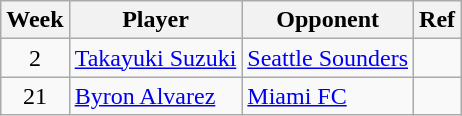<table class=wikitable>
<tr>
<th>Week</th>
<th>Player</th>
<th>Opponent</th>
<th>Ref</th>
</tr>
<tr>
<td align=center>2</td>
<td> <a href='#'>Takayuki Suzuki</a></td>
<td><a href='#'>Seattle Sounders</a></td>
<td></td>
</tr>
<tr>
<td align=center>21</td>
<td> <a href='#'>Byron Alvarez</a></td>
<td><a href='#'>Miami FC</a></td>
<td></td>
</tr>
</table>
